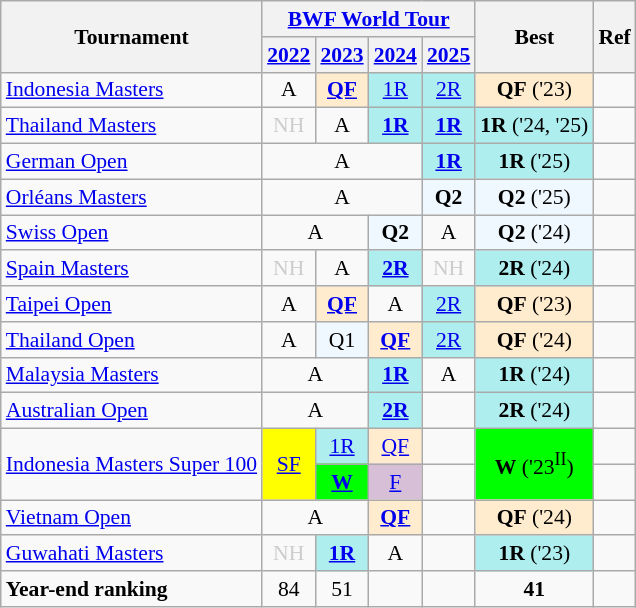<table class="wikitable" style="font-size: 90%; text-align:center">
<tr>
<th rowspan="2">Tournament</th>
<th colspan="4"><a href='#'>BWF World Tour</a></th>
<th rowspan="2">Best</th>
<th rowspan="2">Ref</th>
</tr>
<tr>
<th><a href='#'>2022</a></th>
<th><a href='#'>2023</a></th>
<th><a href='#'>2024</a></th>
<th><a href='#'>2025</a></th>
</tr>
<tr>
<td align=left><a href='#'>Indonesia Masters</a></td>
<td>A</td>
<td bgcolor=FFEBCD><strong><a href='#'>QF</a></strong></td>
<td bgcolor=AFEEEE><a href='#'>1R</a></td>
<td bgcolor=AFEEEE><a href='#'>2R</a></td>
<td bgcolor=FFEBCD><strong>QF</strong> ('23)</td>
<td></td>
</tr>
<tr>
<td align=left><a href='#'>Thailand Masters</a></td>
<td style=color:#ccc>NH</td>
<td>A</td>
<td bgcolor=AFEEEE><strong><a href='#'>1R</a></strong></td>
<td bgcolor=AFEEEE><strong><a href='#'>1R</a></strong></td>
<td bgcolor=AFEEEE><strong>1R</strong> ('24, '25)</td>
<td></td>
</tr>
<tr>
<td align=left><a href='#'>German Open</a></td>
<td colspan="3">A</td>
<td bgcolor=AFEEEE><strong><a href='#'>1R</a></strong></td>
<td bgcolor=AFEEEE><strong>1R</strong> ('25)</td>
<td></td>
</tr>
<tr>
<td align=left><a href='#'>Orléans Masters</a></td>
<td colspan="3">A</td>
<td 2025; bgcolor=F0F8FF><strong>Q2</strong></td>
<td bgcolor=F0F8FF><strong>Q2</strong> ('25)</td>
<td></td>
</tr>
<tr>
<td align=left><a href='#'>Swiss Open</a></td>
<td colspan="2">A</td>
<td 2024; bgcolor=F0F8FF><strong>Q2</strong></td>
<td>A</td>
<td bgcolor=F0F8FF><strong>Q2</strong> ('24)</td>
<td></td>
</tr>
<tr>
<td align=left><a href='#'>Spain Masters</a></td>
<td 2022; style=color:#ccc>NH</td>
<td>A</td>
<td bgcolor=AFEEEE><strong><a href='#'>2R</a></strong></td>
<td 2025; style=color:#ccc>NH</td>
<td bgcolor=AFEEEE><strong>2R</strong> ('24)</td>
<td></td>
</tr>
<tr>
<td align=left><a href='#'>Taipei Open</a></td>
<td>A</td>
<td bgcolor=FFEBCD><strong><a href='#'>QF</a></strong></td>
<td>A</td>
<td bgcolor=AFEEEE><a href='#'>2R</a></td>
<td bgcolor=FFEBCD><strong>QF</strong> ('23)</td>
<td></td>
</tr>
<tr>
<td align=left><a href='#'>Thailand Open</a></td>
<td>A</td>
<td 2023; bgcolor=F0F8FF>Q1</td>
<td bgcolor=FFEBCD><strong><a href='#'>QF</a></strong></td>
<td bgcolor=AFEEEE><a href='#'>2R</a></td>
<td bgcolor=FFEBCD><strong>QF</strong> ('24)</td>
<td></td>
</tr>
<tr>
<td align=left><a href='#'>Malaysia Masters</a></td>
<td colspan="2">A</td>
<td bgcolor=AFEEEE><strong><a href='#'>1R</a></strong></td>
<td>A</td>
<td bgcolor=AFEEEE><strong>1R</strong> ('24)</td>
<td></td>
</tr>
<tr>
<td align=left><a href='#'>Australian Open</a></td>
<td colspan="2">A</td>
<td bgcolor=AFEEEE><strong><a href='#'>2R</a></strong></td>
<td></td>
<td bgcolor=AFEEEE><strong>2R</strong> ('24)</td>
<td></td>
</tr>
<tr>
<td rowspan="2" align=left><a href='#'>Indonesia Masters Super 100</a></td>
<td rowspan="2" bgcolor=FFFF00><a href='#'>SF</a></td>
<td bgcolor=AFEEEE><a href='#'>1R</a></td>
<td bgcolor=FFEBCD><a href='#'>QF</a></td>
<td></td>
<td rowspan="2" bgcolor=00FF00><strong>W</strong> ('23<sup>II</sup>)</td>
<td></td>
</tr>
<tr>
<td bgcolor=00FF00><strong><a href='#'>W</a></strong></td>
<td bgcolor=D8BFD8><a href='#'>F</a></td>
<td></td>
<td></td>
</tr>
<tr>
<td align=left><a href='#'>Vietnam Open</a></td>
<td colspan="2">A</td>
<td bgcolor=FFEBCD><strong><a href='#'>QF</a></strong></td>
<td></td>
<td bgcolor=FFEBCD><strong>QF</strong> ('24)</td>
<td></td>
</tr>
<tr>
<td align=left><a href='#'>Guwahati Masters</a></td>
<td style=color:#ccc>NH</td>
<td bgcolor=AFEEEE><strong><a href='#'>1R</a></strong></td>
<td>A</td>
<td></td>
<td bgcolor=AFEEEE><strong>1R</strong> ('23)</td>
<td></td>
</tr>
<tr>
<td align=left><strong>Year-end ranking</strong></td>
<td>84</td>
<td>51</td>
<td></td>
<td></td>
<td><strong>41</strong></td>
<td></td>
</tr>
</table>
